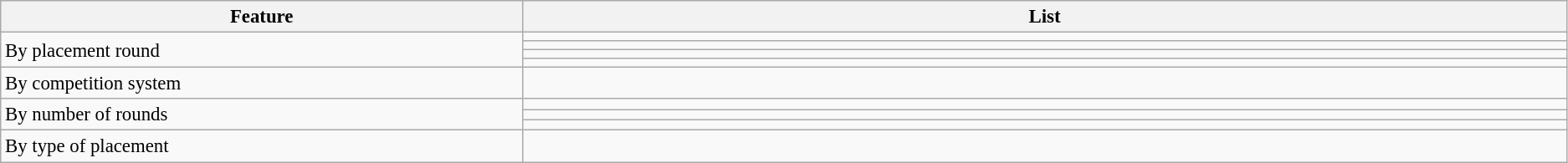<table class="wikitable sortable" style="font-size: 95%;">
<tr>
<th style="width:10%;">Feature</th>
<th style="width:20%;">List</th>
</tr>
<tr>
<td rowspan="4">By placement round</td>
<td></td>
</tr>
<tr>
<td></td>
</tr>
<tr>
<td></td>
</tr>
<tr>
<td></td>
</tr>
<tr>
<td>By competition system</td>
<td></td>
</tr>
<tr>
<td rowspan="3">By number of rounds</td>
<td></td>
</tr>
<tr>
<td></td>
</tr>
<tr>
<td></td>
</tr>
<tr>
<td>By type of placement</td>
<td></td>
</tr>
</table>
